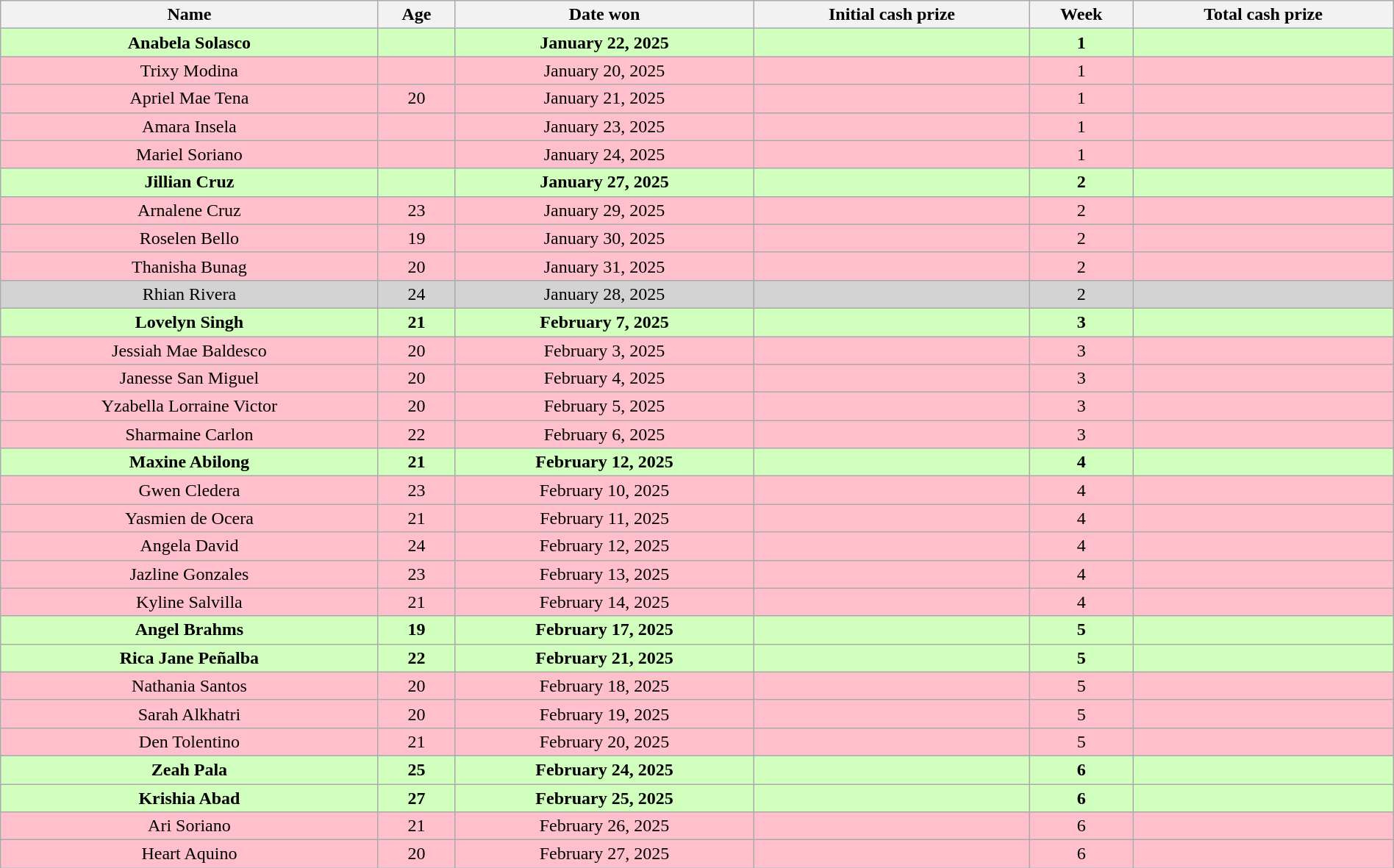<table class="wikitable collapsible nowrap" style="text-align:center;" width="100%">
<tr>
<th>Name</th>
<th>Age</th>
<th>Date won</th>
<th>Initial cash prize</th>
<th>Week</th>
<th>Total cash prize</th>
</tr>
<tr style="background:#D1FFBD;">
<td><strong>Anabela Solasco</strong></td>
<td></td>
<td><strong>January 22, 2025</strong></td>
<td><strong></strong></td>
<td><strong>1</strong></td>
<td><strong></strong></td>
</tr>
<tr style="background:pink;">
<td>Trixy Modina</td>
<td></td>
<td>January 20, 2025</td>
<td></td>
<td>1</td>
<td></td>
</tr>
<tr style="background:pink;">
<td>Apriel Mae Tena</td>
<td>20</td>
<td>January 21, 2025</td>
<td></td>
<td>1</td>
<td></td>
</tr>
<tr style="background:pink;">
<td>Amara Insela</td>
<td></td>
<td>January 23, 2025</td>
<td></td>
<td>1</td>
<td></td>
</tr>
<tr style="background:pink;">
<td>Mariel Soriano</td>
<td></td>
<td>January 24, 2025</td>
<td></td>
<td>1</td>
<td></td>
</tr>
<tr style="background:#D1FFBD;">
<td><strong>Jillian Cruz</strong></td>
<td></td>
<td><strong>January 27, 2025</strong></td>
<td><strong></strong></td>
<td><strong>2</strong></td>
<td><strong></strong></td>
</tr>
<tr style="background:pink;">
<td>Arnalene Cruz</td>
<td>23</td>
<td>January 29, 2025</td>
<td></td>
<td>2</td>
<td></td>
</tr>
<tr style="background:pink;">
<td>Roselen Bello</td>
<td>19</td>
<td>January 30, 2025</td>
<td></td>
<td>2</td>
<td></td>
</tr>
<tr style="background:pink;">
<td>Thanisha Bunag</td>
<td>20</td>
<td>January 31, 2025</td>
<td></td>
<td>2</td>
<td></td>
</tr>
<tr style="background:lightgray;">
<td>Rhian Rivera</td>
<td>24</td>
<td>January 28, 2025</td>
<td></td>
<td>2</td>
<td></td>
</tr>
<tr style="background:#D1FFBD;">
<td><strong>Lovelyn Singh</strong></td>
<td><strong>21</strong></td>
<td><strong>February 7, 2025</strong></td>
<td><strong></strong></td>
<td><strong>3</strong></td>
<td><strong></strong></td>
</tr>
<tr style="background:pink;">
<td>Jessiah Mae Baldesco</td>
<td>20</td>
<td>February 3, 2025</td>
<td></td>
<td>3</td>
<td></td>
</tr>
<tr style="background:pink;">
<td>Janesse San Miguel</td>
<td>20</td>
<td>February 4, 2025</td>
<td></td>
<td>3</td>
<td></td>
</tr>
<tr style="background:pink;">
<td>Yzabella Lorraine Victor</td>
<td>20</td>
<td>February 5, 2025</td>
<td></td>
<td>3</td>
<td></td>
</tr>
<tr style="background:pink;">
<td>Sharmaine Carlon</td>
<td>22</td>
<td>February 6, 2025</td>
<td></td>
<td>3</td>
<td></td>
</tr>
<tr style="background:#D1FFBD;">
<td><strong>Maxine Abilong</strong></td>
<td><strong>21</strong></td>
<td><strong>February 12, 2025</strong></td>
<td><strong></strong></td>
<td><strong>4</strong></td>
<td><strong></strong></td>
</tr>
<tr style="background:pink;">
<td>Gwen Cledera</td>
<td>23</td>
<td>February 10, 2025</td>
<td></td>
<td>4</td>
<td></td>
</tr>
<tr style="background:pink">
<td>Yasmien de Ocera</td>
<td>21</td>
<td>February 11, 2025</td>
<td></td>
<td>4</td>
<td></td>
</tr>
<tr style="background:pink;">
<td>Angela David</td>
<td>24</td>
<td>February 12, 2025</td>
<td></td>
<td>4</td>
<td></td>
</tr>
<tr style="background:pink;">
<td>Jazline Gonzales</td>
<td>23</td>
<td>February 13, 2025</td>
<td></td>
<td>4</td>
<td></td>
</tr>
<tr style="background:pink;">
<td>Kyline Salvilla</td>
<td>21</td>
<td>February 14, 2025</td>
<td></td>
<td>4</td>
<td></td>
</tr>
<tr style="background:#D1FFBD;">
<td><strong>Angel Brahms</strong></td>
<td><strong>19</strong></td>
<td><strong>February 17, 2025</strong></td>
<td><strong></strong></td>
<td><strong>5</strong></td>
<td><strong></strong></td>
</tr>
<tr style="background:#D1FFBD;">
<td><strong>Rica Jane Peñalba</strong></td>
<td><strong>22</strong></td>
<td><strong>February 21, 2025</strong></td>
<td><strong></strong></td>
<td><strong>5</strong></td>
<td><strong></strong></td>
</tr>
<tr style="background:pink;">
<td>Nathania Santos</td>
<td>20</td>
<td>February 18, 2025</td>
<td></td>
<td>5</td>
<td></td>
</tr>
<tr style="background:pink;">
<td>Sarah Alkhatri</td>
<td>20</td>
<td>February 19, 2025</td>
<td></td>
<td>5</td>
<td></td>
</tr>
<tr style="background:pink;">
<td>Den Tolentino</td>
<td>21</td>
<td>February 20, 2025</td>
<td></td>
<td>5</td>
<td></td>
</tr>
<tr style="background:#D1FFBD;">
<td><strong>Zeah Pala</strong></td>
<td><strong>25</strong></td>
<td><strong>February 24, 2025</strong></td>
<td><strong></strong></td>
<td><strong>6</strong></td>
<td><strong></strong></td>
</tr>
<tr style="background:#D1FFBD;">
<td><strong>Krishia Abad</strong></td>
<td><strong>27</strong></td>
<td><strong>February 25, 2025</strong></td>
<td><strong></strong></td>
<td><strong>6</strong></td>
<td><strong></strong></td>
</tr>
<tr style="background:pink;">
<td>Ari Soriano</td>
<td>21</td>
<td>February 26, 2025</td>
<td></td>
<td>6</td>
<td></td>
</tr>
<tr style="background:pink;">
<td>Heart Aquino</td>
<td>20</td>
<td>February 27, 2025</td>
<td></td>
<td>6</td>
<td></td>
</tr>
</table>
